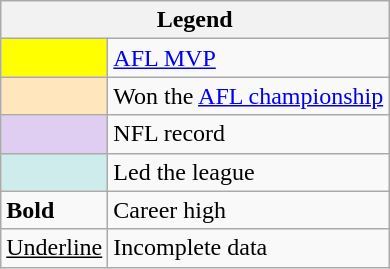<table class="wikitable">
<tr>
<th colspan="2">Legend</th>
</tr>
<tr>
<td style="background:#ff0; width:3em;"></td>
<td><a href='#'>AFL MVP</a></td>
</tr>
<tr>
<td style="background:#ffe6bd; width:3em;"></td>
<td>Won the <a href='#'>AFL championship</a></td>
</tr>
<tr>
<td style="background:#e0cef2; width:3em;"></td>
<td>NFL record</td>
</tr>
<tr>
<td style="background:#cfecec; width:3em;"></td>
<td>Led the league</td>
</tr>
<tr>
<td style="width:3em;"><strong>Bold</strong></td>
<td>Career high</td>
</tr>
<tr>
<td style="width:3em;"><u>Underline</u></td>
<td>Incomplete data</td>
</tr>
</table>
